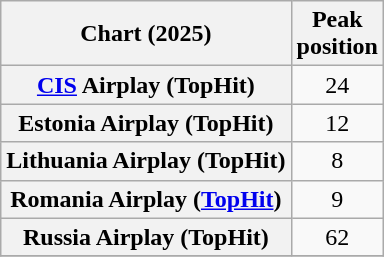<table class="wikitable sortable plainrowheaders" style="text-align:center">
<tr>
<th scope="col">Chart (2025)</th>
<th scope="col">Peak<br>position</th>
</tr>
<tr>
<th scope="row"><a href='#'>CIS</a> Airplay (TopHit)</th>
<td>24</td>
</tr>
<tr>
<th scope="row">Estonia Airplay (TopHit)</th>
<td>12</td>
</tr>
<tr>
<th scope="row">Lithuania Airplay (TopHit)</th>
<td>8</td>
</tr>
<tr>
<th scope="row">Romania Airplay (<a href='#'>TopHit</a>)</th>
<td>9</td>
</tr>
<tr>
<th scope="row">Russia Airplay (TopHit)</th>
<td>62</td>
</tr>
<tr>
</tr>
</table>
